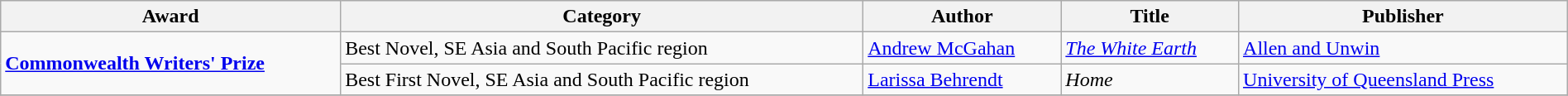<table class="wikitable" width=100%>
<tr>
<th>Award</th>
<th>Category</th>
<th>Author</th>
<th>Title</th>
<th>Publisher</th>
</tr>
<tr>
<td rowspan=2><strong><a href='#'>Commonwealth Writers' Prize</a></strong></td>
<td>Best Novel, SE Asia and South Pacific region</td>
<td><a href='#'>Andrew McGahan</a></td>
<td><em><a href='#'>The White Earth</a></em></td>
<td><a href='#'>Allen and Unwin</a></td>
</tr>
<tr>
<td>Best First Novel, SE Asia and South Pacific region</td>
<td><a href='#'>Larissa Behrendt</a></td>
<td><em>Home</em></td>
<td><a href='#'>University of Queensland Press</a></td>
</tr>
<tr>
</tr>
</table>
